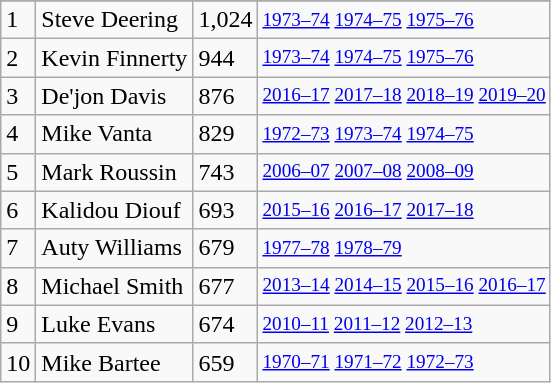<table class="wikitable">
<tr>
</tr>
<tr>
<td>1</td>
<td>Steve Deering</td>
<td>1,024</td>
<td style="font-size:80%;"><a href='#'>1973–74</a> <a href='#'>1974–75</a> <a href='#'>1975–76</a></td>
</tr>
<tr>
<td>2</td>
<td>Kevin Finnerty</td>
<td>944</td>
<td style="font-size:80%;"><a href='#'>1973–74</a> <a href='#'>1974–75</a> <a href='#'>1975–76</a></td>
</tr>
<tr>
<td>3</td>
<td>De'jon Davis</td>
<td>876</td>
<td style="font-size:80%;"><a href='#'>2016–17</a> <a href='#'>2017–18</a> <a href='#'>2018–19</a> <a href='#'>2019–20</a></td>
</tr>
<tr>
<td>4</td>
<td>Mike Vanta</td>
<td>829</td>
<td style="font-size:80%;"><a href='#'>1972–73</a> <a href='#'>1973–74</a> <a href='#'>1974–75</a></td>
</tr>
<tr>
<td>5</td>
<td>Mark Roussin</td>
<td>743</td>
<td style="font-size:80%;"><a href='#'>2006–07</a> <a href='#'>2007–08</a> <a href='#'>2008–09</a></td>
</tr>
<tr>
<td>6</td>
<td>Kalidou Diouf</td>
<td>693</td>
<td style="font-size:80%;"><a href='#'>2015–16</a> <a href='#'>2016–17</a> <a href='#'>2017–18</a></td>
</tr>
<tr>
<td>7</td>
<td>Auty Williams</td>
<td>679</td>
<td style="font-size:80%;"><a href='#'>1977–78</a> <a href='#'>1978–79</a></td>
</tr>
<tr>
<td>8</td>
<td>Michael Smith</td>
<td>677</td>
<td style="font-size:80%;"><a href='#'>2013–14</a> <a href='#'>2014–15</a> <a href='#'>2015–16</a> <a href='#'>2016–17</a></td>
</tr>
<tr>
<td>9</td>
<td>Luke Evans</td>
<td>674</td>
<td style="font-size:80%;"><a href='#'>2010–11</a> <a href='#'>2011–12</a> <a href='#'>2012–13</a></td>
</tr>
<tr>
<td>10</td>
<td>Mike Bartee</td>
<td>659</td>
<td style="font-size:80%;"><a href='#'>1970–71</a> <a href='#'>1971–72</a> <a href='#'>1972–73</a></td>
</tr>
</table>
